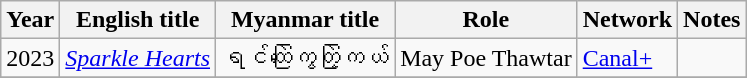<table class="wikitable">
<tr>
<th width=10>Year</th>
<th>English title</th>
<th>Myanmar title</th>
<th>Role</th>
<th>Network</th>
<th>Notes</th>
</tr>
<tr>
<td>2023</td>
<td><em><a href='#'>Sparkle Hearts</a></em></td>
<td>ရင်ထဲကြွေတဲ့ကြယ်</td>
<td>May Poe Thawtar</td>
<td><a href='#'>Canal+</a></td>
<td></td>
</tr>
<tr>
</tr>
</table>
